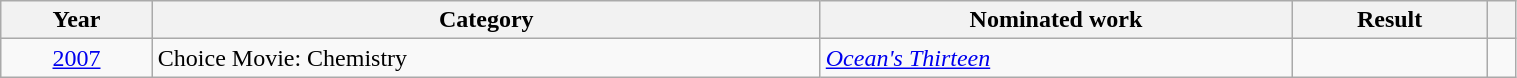<table class="wikitable" style="width:80%;">
<tr>
<th scope="row">Year</th>
<th scope="row">Category</th>
<th scope="row">Nominated work</th>
<th scope="row">Result</th>
<th scope="row"></th>
</tr>
<tr>
<td align="center"><a href='#'>2007</a></td>
<td>Choice Movie: Chemistry</td>
<td><em><a href='#'>Ocean's Thirteen</a></em></td>
<td></td>
<td align="center"></td>
</tr>
</table>
